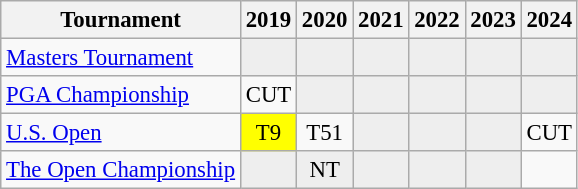<table class="wikitable" style="font-size:95%;text-align:center;">
<tr>
<th>Tournament</th>
<th>2019</th>
<th>2020</th>
<th>2021</th>
<th>2022</th>
<th>2023</th>
<th>2024</th>
</tr>
<tr>
<td align=left><a href='#'>Masters Tournament</a></td>
<td style="background:#eeeeee;"></td>
<td style="background:#eeeeee;"></td>
<td style="background:#eeeeee;"></td>
<td style="background:#eeeeee;"></td>
<td style="background:#eeeeee;"></td>
<td style="background:#eeeeee;"></td>
</tr>
<tr>
<td align=left><a href='#'>PGA Championship</a></td>
<td>CUT</td>
<td style="background:#eeeeee;"></td>
<td style="background:#eeeeee;"></td>
<td style="background:#eeeeee;"></td>
<td style="background:#eeeeee;"></td>
<td style="background:#eeeeee;"></td>
</tr>
<tr>
<td align=left><a href='#'>U.S. Open</a></td>
<td style="background:yellow;">T9</td>
<td>T51</td>
<td style="background:#eeeeee;"></td>
<td style="background:#eeeeee;"></td>
<td style="background:#eeeeee;"></td>
<td>CUT</td>
</tr>
<tr>
<td align=left><a href='#'>The Open Championship</a></td>
<td style="background:#eeeeee;"></td>
<td style="background:#eeeeee;">NT</td>
<td style="background:#eeeeee;"></td>
<td style="background:#eeeeee;"></td>
<td style="background:#eeeeee;"></td>
<td></td>
</tr>
</table>
